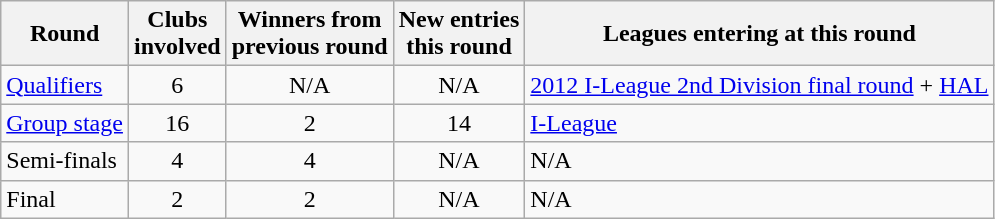<table class="wikitable">
<tr>
<th>Round</th>
<th>Clubs<br>involved</th>
<th>Winners from<br>previous round</th>
<th>New entries<br>this round</th>
<th>Leagues entering at this round</th>
</tr>
<tr>
<td><a href='#'>Qualifiers</a></td>
<td style="text-align:center;">6</td>
<td style="text-align:center;">N/A</td>
<td style="text-align:center;">N/A</td>
<td><a href='#'>2012 I-League 2nd Division final round</a> + <a href='#'>HAL</a></td>
</tr>
<tr>
<td><a href='#'>Group stage</a></td>
<td style="text-align:center;">16</td>
<td style="text-align:center;">2</td>
<td style="text-align:center;">14</td>
<td><a href='#'>I-League</a></td>
</tr>
<tr>
<td>Semi-finals</td>
<td style="text-align:center;">4</td>
<td style="text-align:center;">4</td>
<td style="text-align:center;">N/A</td>
<td>N/A</td>
</tr>
<tr>
<td>Final</td>
<td style="text-align:center;">2</td>
<td style="text-align:center;">2</td>
<td style="text-align:center;">N/A</td>
<td>N/A</td>
</tr>
</table>
